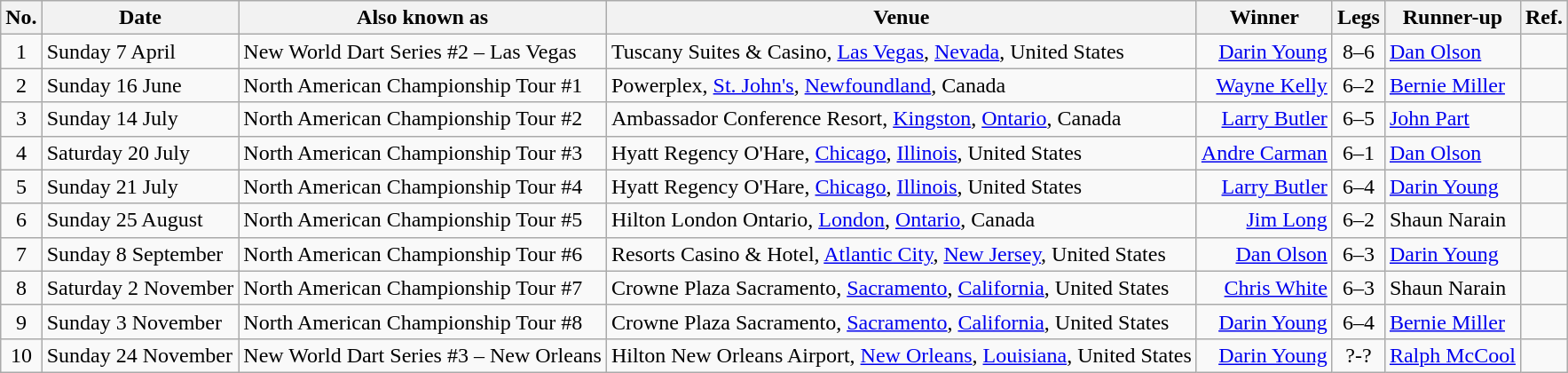<table class="wikitable">
<tr>
<th>No.</th>
<th>Date</th>
<th>Also known as</th>
<th>Venue</th>
<th>Winner</th>
<th>Legs</th>
<th>Runner-up</th>
<th>Ref.</th>
</tr>
<tr>
<td align=center>1</td>
<td>Sunday 7 April</td>
<td>New World Dart Series #2 – Las Vegas</td>
<td>Tuscany Suites & Casino, <a href='#'>Las Vegas</a>, <a href='#'>Nevada</a>, United States</td>
<td align=right><a href='#'>Darin Young</a> </td>
<td align=center>8–6</td>
<td> <a href='#'>Dan Olson</a></td>
<td></td>
</tr>
<tr>
<td align=center>2</td>
<td>Sunday 16 June</td>
<td>North American Championship Tour #1</td>
<td>Powerplex, <a href='#'>St. John's</a>, <a href='#'>Newfoundland</a>, Canada</td>
<td align=right><a href='#'>Wayne Kelly</a> </td>
<td align=center>6–2</td>
<td> <a href='#'>Bernie Miller</a></td>
<td></td>
</tr>
<tr>
<td align=center>3</td>
<td>Sunday 14 July</td>
<td>North American Championship Tour #2</td>
<td>Ambassador Conference Resort, <a href='#'>Kingston</a>, <a href='#'>Ontario</a>, Canada</td>
<td align=right><a href='#'>Larry Butler</a> </td>
<td align=center>6–5</td>
<td> <a href='#'>John Part</a></td>
<td></td>
</tr>
<tr>
<td align=center>4</td>
<td>Saturday 20 July</td>
<td>North American Championship Tour #3</td>
<td>Hyatt Regency O'Hare, <a href='#'>Chicago</a>, <a href='#'>Illinois</a>, United States</td>
<td align=right><a href='#'>Andre Carman</a> </td>
<td align=center>6–1</td>
<td> <a href='#'>Dan Olson</a></td>
<td></td>
</tr>
<tr>
<td align=center>5</td>
<td>Sunday 21 July</td>
<td>North American Championship Tour #4</td>
<td>Hyatt Regency O'Hare, <a href='#'>Chicago</a>, <a href='#'>Illinois</a>, United States</td>
<td align=right><a href='#'>Larry Butler</a> </td>
<td align=center>6–4</td>
<td> <a href='#'>Darin Young</a></td>
<td></td>
</tr>
<tr>
<td align=center>6</td>
<td>Sunday 25 August</td>
<td>North American Championship Tour #5</td>
<td>Hilton London Ontario, <a href='#'>London</a>, <a href='#'>Ontario</a>, Canada</td>
<td align=right><a href='#'>Jim Long</a> </td>
<td align=center>6–2</td>
<td> Shaun Narain</td>
<td></td>
</tr>
<tr>
<td align=center>7</td>
<td>Sunday 8 September</td>
<td>North American Championship Tour #6</td>
<td>Resorts Casino & Hotel, <a href='#'>Atlantic City</a>, <a href='#'>New Jersey</a>, United States</td>
<td align=right><a href='#'>Dan Olson</a> </td>
<td align=center>6–3</td>
<td> <a href='#'>Darin Young</a></td>
<td></td>
</tr>
<tr>
<td align=center>8</td>
<td>Saturday 2 November</td>
<td>North American Championship Tour #7</td>
<td>Crowne Plaza Sacramento, <a href='#'>Sacramento</a>, <a href='#'>California</a>, United States</td>
<td align=right><a href='#'>Chris White</a> </td>
<td align=center>6–3</td>
<td> Shaun Narain</td>
<td></td>
</tr>
<tr>
<td align=center>9</td>
<td>Sunday 3 November</td>
<td>North American Championship Tour #8</td>
<td>Crowne Plaza Sacramento, <a href='#'>Sacramento</a>, <a href='#'>California</a>, United States</td>
<td align=right><a href='#'>Darin Young</a> </td>
<td align=center>6–4</td>
<td> <a href='#'>Bernie Miller</a></td>
<td></td>
</tr>
<tr>
<td align=center>10</td>
<td>Sunday 24 November</td>
<td>New World Dart Series #3 – New Orleans</td>
<td>Hilton New Orleans Airport, <a href='#'>New Orleans</a>, <a href='#'>Louisiana</a>, United States</td>
<td align=right><a href='#'>Darin Young</a> </td>
<td align=center>?-?</td>
<td> <a href='#'>Ralph McCool</a></td>
<td></td>
</tr>
</table>
